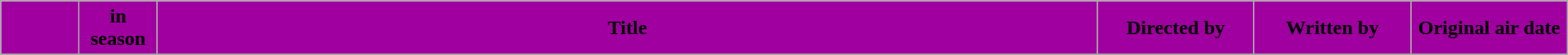<table class="wikitable" width="100%">
<tr>
<th style="background: #9F009F;" width=5%><span></span></th>
<th style="background: #9F009F;" width=5%><span> in season</span></th>
<th style="background: #9F009F;"><span>Title</span></th>
<th style="background: #9F009F;" width=10%><span>Directed by</span></th>
<th style="background: #9F009F;" width=10%><span>Written by</span></th>
<th style="background: #9F009F;" width=10%><span>Original air date</span></th>
</tr>
<tr>
</tr>
</table>
